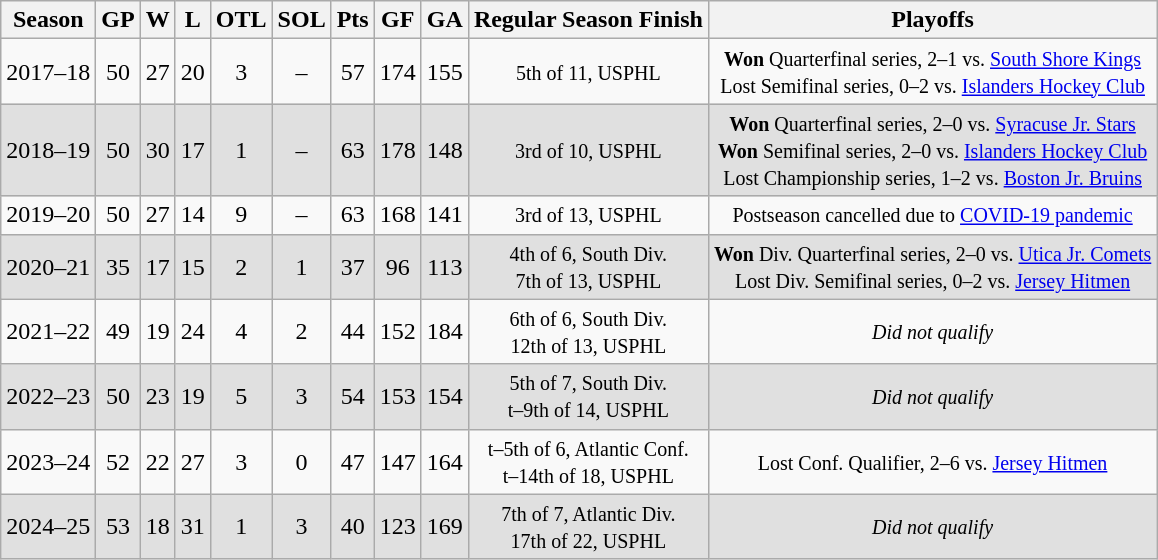<table class="wikitable" style="text-align:center">
<tr>
<th>Season</th>
<th>GP</th>
<th>W</th>
<th>L</th>
<th>OTL</th>
<th>SOL</th>
<th>Pts</th>
<th>GF</th>
<th>GA</th>
<th>Regular Season Finish</th>
<th>Playoffs</th>
</tr>
<tr>
<td>2017–18</td>
<td>50</td>
<td>27</td>
<td>20</td>
<td>3</td>
<td>–</td>
<td>57</td>
<td>174</td>
<td>155</td>
<td><small>5th of 11, USPHL</small></td>
<td><small><strong>Won</strong> Quarterfinal series, 2–1 vs. <a href='#'>South Shore Kings</a><br>Lost Semifinal series, 0–2 vs. <a href='#'>Islanders Hockey Club</a></small></td>
</tr>
<tr bgcolor=e0e0e0>
<td>2018–19</td>
<td>50</td>
<td>30</td>
<td>17</td>
<td>1</td>
<td>–</td>
<td>63</td>
<td>178</td>
<td>148</td>
<td><small>3rd of 10, USPHL</small></td>
<td><small><strong>Won</strong> Quarterfinal series, 2–0 vs. <a href='#'>Syracuse Jr. Stars</a><br><strong>Won</strong> Semifinal series, 2–0 vs. <a href='#'>Islanders Hockey Club</a><br>Lost Championship series, 1–2 vs. <a href='#'>Boston Jr. Bruins</a></small></td>
</tr>
<tr>
<td>2019–20</td>
<td>50</td>
<td>27</td>
<td>14</td>
<td>9</td>
<td>–</td>
<td>63</td>
<td>168</td>
<td>141</td>
<td><small>3rd of 13, USPHL</small></td>
<td><small>Postseason cancelled due to <a href='#'>COVID-19 pandemic</a></small></td>
</tr>
<tr bgcolor=e0e0e0>
<td>2020–21</td>
<td>35</td>
<td>17</td>
<td>15</td>
<td>2</td>
<td>1</td>
<td>37</td>
<td>96</td>
<td>113</td>
<td><small>4th of 6, South Div.<br>7th of 13, USPHL</small></td>
<td><small><strong>Won</strong> Div. Quarterfinal series, 2–0 vs. <a href='#'>Utica Jr. Comets</a><br>Lost Div. Semifinal series, 0–2 vs. <a href='#'>Jersey Hitmen</a></small></td>
</tr>
<tr>
<td>2021–22</td>
<td>49</td>
<td>19</td>
<td>24</td>
<td>4</td>
<td>2</td>
<td>44</td>
<td>152</td>
<td>184</td>
<td><small>6th of 6, South Div.<br>12th of 13, USPHL</small></td>
<td><small><em>Did not qualify</em></small></td>
</tr>
<tr bgcolor=e0e0e0>
<td>2022–23</td>
<td>50</td>
<td>23</td>
<td>19</td>
<td>5</td>
<td>3</td>
<td>54</td>
<td>153</td>
<td>154</td>
<td><small>5th of 7, South Div.<br>t–9th of 14, USPHL</small></td>
<td><small><em>Did not qualify</em></small></td>
</tr>
<tr>
<td>2023–24</td>
<td>52</td>
<td>22</td>
<td>27</td>
<td>3</td>
<td>0</td>
<td>47</td>
<td>147</td>
<td>164</td>
<td><small>t–5th of 6, Atlantic Conf.<br>t–14th of 18, USPHL</small></td>
<td><small>Lost Conf. Qualifier, 2–6 vs. <a href='#'>Jersey Hitmen</a></small></td>
</tr>
<tr bgcolor=e0e0e0>
<td>2024–25</td>
<td>53</td>
<td>18</td>
<td>31</td>
<td>1</td>
<td>3</td>
<td>40</td>
<td>123</td>
<td>169</td>
<td><small>7th of 7, Atlantic Div.<br>17th of 22, USPHL</small></td>
<td><small><em>Did not qualify</em></small></td>
</tr>
</table>
